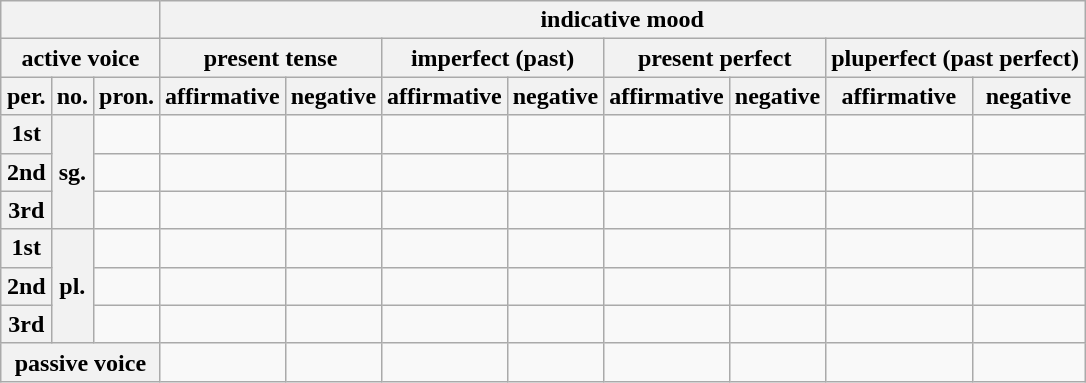<table class="wikitable" style="margin: 1em auto 1em auto;">
<tr>
<th colspan="3"></th>
<th colspan="8">indicative mood</th>
</tr>
<tr>
<th colspan="3">active voice</th>
<th colspan="2">present tense</th>
<th colspan="2">imperfect (past)</th>
<th colspan="2">present perfect</th>
<th colspan="2">pluperfect (past perfect)</th>
</tr>
<tr>
<th>per.</th>
<th>no.</th>
<th>pron.</th>
<th>affirmative</th>
<th>negative</th>
<th>affirmative</th>
<th>negative</th>
<th>affirmative</th>
<th>negative</th>
<th>affirmative</th>
<th>negative</th>
</tr>
<tr>
<th>1st</th>
<th rowspan="3">sg.</th>
<td></td>
<td></td>
<td></td>
<td></td>
<td></td>
<td></td>
<td></td>
<td></td>
<td></td>
</tr>
<tr>
<th>2nd</th>
<td></td>
<td></td>
<td></td>
<td></td>
<td></td>
<td></td>
<td></td>
<td></td>
<td></td>
</tr>
<tr>
<th>3rd</th>
<td></td>
<td></td>
<td></td>
<td></td>
<td></td>
<td></td>
<td></td>
<td></td>
<td></td>
</tr>
<tr>
<th>1st</th>
<th rowspan="3">pl.</th>
<td></td>
<td></td>
<td></td>
<td></td>
<td></td>
<td></td>
<td></td>
<td></td>
<td></td>
</tr>
<tr>
<th>2nd</th>
<td></td>
<td></td>
<td></td>
<td></td>
<td></td>
<td></td>
<td></td>
<td></td>
<td></td>
</tr>
<tr>
<th>3rd</th>
<td></td>
<td></td>
<td></td>
<td></td>
<td></td>
<td></td>
<td></td>
<td></td>
<td></td>
</tr>
<tr>
<th colspan="3">passive voice</th>
<td></td>
<td></td>
<td></td>
<td></td>
<td></td>
<td></td>
<td></td>
<td></td>
</tr>
</table>
